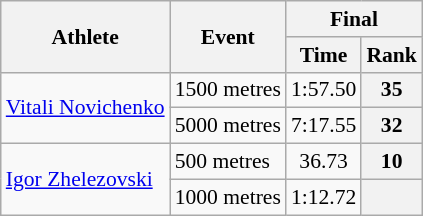<table class="wikitable" style="font-size:90%">
<tr>
<th rowspan="2">Athlete</th>
<th rowspan="2">Event</th>
<th colspan="2">Final</th>
</tr>
<tr>
<th>Time</th>
<th>Rank</th>
</tr>
<tr>
<td rowspan=2><a href='#'>Vitali Novichenko</a></td>
<td>1500 metres</td>
<td align="center">1:57.50</td>
<th align="center">35</th>
</tr>
<tr>
<td>5000 metres</td>
<td align="center">7:17.55</td>
<th align="center">32</th>
</tr>
<tr>
<td rowspan=2><a href='#'>Igor Zhelezovski</a></td>
<td>500 metres</td>
<td align="center">36.73</td>
<th align="center">10</th>
</tr>
<tr>
<td>1000 metres</td>
<td align="center">1:12.72</td>
<th align="center"></th>
</tr>
</table>
